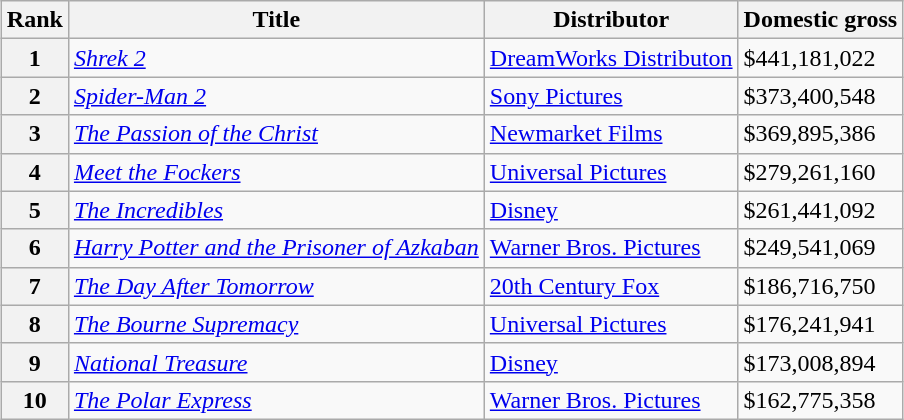<table class="wikitable" style="margin:auto; margin:auto;">
<tr>
<th>Rank</th>
<th>Title</th>
<th>Distributor</th>
<th>Domestic gross </th>
</tr>
<tr>
<th style="text-align:center;">1</th>
<td><em><a href='#'>Shrek 2</a></em></td>
<td><a href='#'>DreamWorks Distributon</a></td>
<td>$441,181,022</td>
</tr>
<tr>
<th style="text-align:center;">2</th>
<td><em><a href='#'>Spider-Man 2</a></em></td>
<td><a href='#'>Sony Pictures</a></td>
<td>$373,400,548</td>
</tr>
<tr>
<th style="text-align:center;">3</th>
<td><em><a href='#'>The Passion of the Christ</a></em></td>
<td><a href='#'>Newmarket Films</a></td>
<td>$369,895,386</td>
</tr>
<tr>
<th style="text-align:center;">4</th>
<td><em><a href='#'>Meet the Fockers</a></em></td>
<td><a href='#'>Universal Pictures</a></td>
<td>$279,261,160</td>
</tr>
<tr>
<th style="text-align:center;">5</th>
<td><em><a href='#'>The Incredibles</a></em></td>
<td><a href='#'>Disney</a></td>
<td>$261,441,092</td>
</tr>
<tr>
<th style="text-align:center;">6</th>
<td><em><a href='#'>Harry Potter and the Prisoner of Azkaban</a></em></td>
<td><a href='#'>Warner Bros. Pictures</a></td>
<td>$249,541,069</td>
</tr>
<tr>
<th style="text-align:center;">7</th>
<td><em><a href='#'>The Day After Tomorrow</a></em></td>
<td><a href='#'>20th Century Fox</a></td>
<td>$186,716,750</td>
</tr>
<tr>
<th style="text-align:center;">8</th>
<td><em><a href='#'>The Bourne Supremacy</a></em></td>
<td><a href='#'>Universal Pictures</a></td>
<td>$176,241,941</td>
</tr>
<tr>
<th style="text-align:center;">9</th>
<td><em><a href='#'>National Treasure</a></em></td>
<td><a href='#'>Disney</a></td>
<td>$173,008,894</td>
</tr>
<tr>
<th style="text-align:center;">10</th>
<td><em><a href='#'>The Polar Express</a></em></td>
<td><a href='#'>Warner Bros. Pictures</a></td>
<td>$162,775,358</td>
</tr>
</table>
